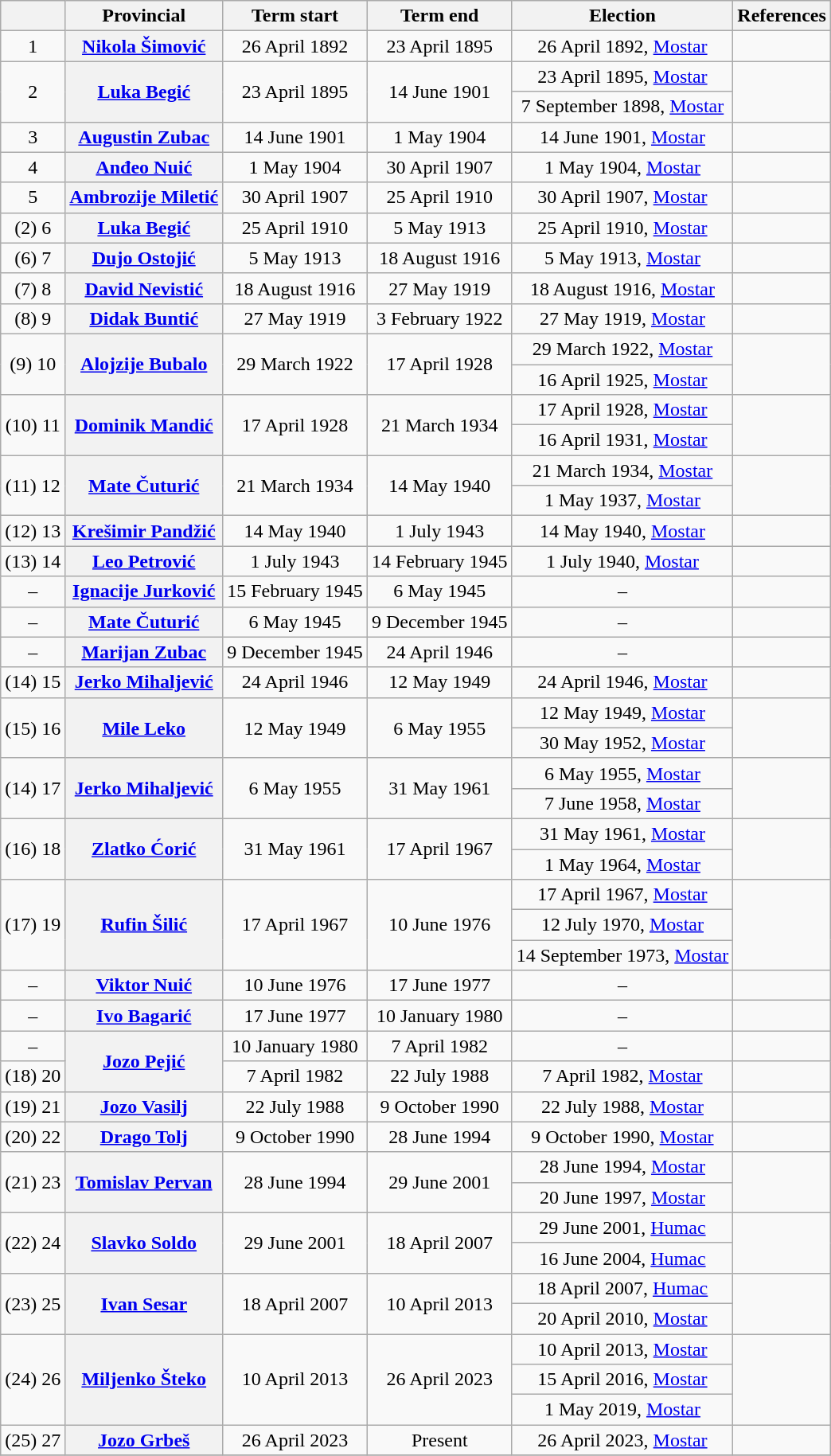<table class="wikitable sortable" style="text-align:center;">
<tr>
<th scope="col" data-sort-type="number"></th>
<th scope="col">Provincial</th>
<th scope="col">Term start</th>
<th scope="col">Term end</th>
<th scope="col">Election</th>
<th scope="col">References</th>
</tr>
<tr>
<td>1</td>
<th scope="row"><a href='#'>Nikola Šimović</a></th>
<td>26 April 1892</td>
<td>23 April 1895</td>
<td>26 April 1892, <a href='#'>Mostar</a></td>
<td></td>
</tr>
<tr>
<td rowspan=2>2</td>
<th scope="row" rowspan=2><a href='#'>Luka Begić</a></th>
<td rowspan=2>23 April 1895</td>
<td rowspan=2>14 June 1901</td>
<td>23 April 1895, <a href='#'>Mostar</a></td>
<td rowspan=2></td>
</tr>
<tr>
<td>7 September 1898, <a href='#'>Mostar</a></td>
</tr>
<tr>
<td>3</td>
<th scope="row"><a href='#'>Augustin Zubac</a></th>
<td>14 June 1901</td>
<td>1 May 1904</td>
<td>14 June 1901, <a href='#'>Mostar</a></td>
<td></td>
</tr>
<tr>
<td>4</td>
<th scope="row"><a href='#'>Anđeo Nuić</a></th>
<td>1 May 1904</td>
<td>30 April 1907</td>
<td>1 May 1904, <a href='#'>Mostar</a></td>
<td></td>
</tr>
<tr>
<td>5</td>
<th scope="row"><a href='#'>Ambrozije Miletić</a></th>
<td>30 April 1907</td>
<td>25 April 1910</td>
<td>30 April 1907, <a href='#'>Mostar</a></td>
<td></td>
</tr>
<tr>
<td>(2) 6</td>
<th scope="row"><a href='#'>Luka Begić</a></th>
<td>25 April 1910</td>
<td>5 May 1913</td>
<td>25 April 1910, <a href='#'>Mostar</a></td>
<td></td>
</tr>
<tr>
<td>(6) 7</td>
<th scope="row"><a href='#'>Dujo Ostojić</a></th>
<td>5 May 1913</td>
<td>18 August 1916</td>
<td>5 May 1913, <a href='#'>Mostar</a></td>
<td></td>
</tr>
<tr>
<td>(7) 8</td>
<th scope="row"><a href='#'>David Nevistić</a></th>
<td>18 August 1916</td>
<td>27 May 1919</td>
<td>18 August 1916, <a href='#'>Mostar</a></td>
<td></td>
</tr>
<tr>
<td>(8) 9</td>
<th scope="row"><a href='#'>Didak Buntić</a></th>
<td>27 May 1919</td>
<td>3 February 1922</td>
<td>27 May 1919, <a href='#'>Mostar</a></td>
<td></td>
</tr>
<tr>
<td rowspan=2>(9) 10</td>
<th scope="row" rowspan=2><a href='#'>Alojzije Bubalo</a></th>
<td rowspan=2>29 March 1922</td>
<td rowspan=2>17 April 1928</td>
<td>29 March 1922, <a href='#'>Mostar</a></td>
<td rowspan=2></td>
</tr>
<tr>
<td>16 April 1925, <a href='#'>Mostar</a></td>
</tr>
<tr>
<td rowspan=2>(10) 11</td>
<th scope="row" rowspan=2><a href='#'>Dominik Mandić</a></th>
<td rowspan=2>17 April 1928</td>
<td rowspan=2>21 March 1934</td>
<td>17 April 1928, <a href='#'>Mostar</a></td>
<td rowspan=2></td>
</tr>
<tr>
<td>16 April 1931, <a href='#'>Mostar</a></td>
</tr>
<tr>
<td rowspan=2>(11) 12</td>
<th scope="row" rowspan=2><a href='#'>Mate Čuturić</a></th>
<td rowspan=2>21 March 1934</td>
<td rowspan=2>14 May 1940</td>
<td>21 March 1934, <a href='#'>Mostar</a></td>
<td rowspan=2></td>
</tr>
<tr>
<td>1 May 1937, <a href='#'>Mostar</a></td>
</tr>
<tr>
<td>(12) 13</td>
<th scope="row"><a href='#'>Krešimir Pandžić</a></th>
<td>14 May 1940</td>
<td>1 July 1943</td>
<td>14 May 1940, <a href='#'>Mostar</a></td>
<td></td>
</tr>
<tr>
<td>(13) 14</td>
<th scope="row"><a href='#'>Leo Petrović</a></th>
<td>1 July 1943</td>
<td>14 February 1945</td>
<td>1 July 1940, <a href='#'>Mostar</a></td>
<td></td>
</tr>
<tr>
<td>–</td>
<th scope="row"><a href='#'>Ignacije Jurković</a></th>
<td>15 February 1945</td>
<td>6 May 1945</td>
<td>–</td>
<td></td>
</tr>
<tr>
<td>–</td>
<th scope="row"><a href='#'>Mate Čuturić</a></th>
<td>6 May 1945</td>
<td>9 December 1945</td>
<td>–</td>
<td></td>
</tr>
<tr>
<td>–</td>
<th scope="row"><a href='#'>Marijan Zubac</a></th>
<td>9 December 1945</td>
<td>24 April 1946</td>
<td>–</td>
<td></td>
</tr>
<tr>
<td>(14) 15</td>
<th scope="row"><a href='#'>Jerko Mihaljević</a></th>
<td>24 April 1946</td>
<td>12 May 1949</td>
<td>24 April 1946, <a href='#'>Mostar</a></td>
<td></td>
</tr>
<tr>
<td rowspan=2>(15) 16</td>
<th scope="row" rowspan=2><a href='#'>Mile Leko</a></th>
<td rowspan=2>12 May 1949</td>
<td rowspan=2>6 May 1955</td>
<td>12 May 1949, <a href='#'>Mostar</a></td>
<td rowspan=2></td>
</tr>
<tr>
<td>30 May 1952, <a href='#'>Mostar</a></td>
</tr>
<tr>
<td rowspan=2>(14) 17</td>
<th scope="row" rowspan=2><a href='#'>Jerko Mihaljević</a></th>
<td rowspan=2>6 May 1955</td>
<td rowspan=2>31 May 1961</td>
<td>6 May 1955, <a href='#'>Mostar</a></td>
<td rowspan=2></td>
</tr>
<tr>
<td>7 June 1958, <a href='#'>Mostar</a></td>
</tr>
<tr>
<td rowspan=2>(16) 18</td>
<th scope="row" rowspan=2><a href='#'>Zlatko Ćorić</a></th>
<td rowspan=2>31 May 1961</td>
<td rowspan=2>17 April 1967</td>
<td>31 May 1961, <a href='#'>Mostar</a></td>
<td rowspan=2></td>
</tr>
<tr>
<td>1 May 1964, <a href='#'>Mostar</a></td>
</tr>
<tr>
<td rowspan=3>(17) 19</td>
<th scope="row" rowspan=3><a href='#'>Rufin Šilić</a></th>
<td rowspan=3>17 April 1967</td>
<td rowspan=3>10 June 1976</td>
<td>17 April 1967, <a href='#'>Mostar</a></td>
<td rowspan=3></td>
</tr>
<tr>
<td>12 July 1970, <a href='#'>Mostar</a></td>
</tr>
<tr>
<td>14 September 1973, <a href='#'>Mostar</a></td>
</tr>
<tr>
<td>–</td>
<th scope="row"><a href='#'>Viktor Nuić</a></th>
<td>10 June 1976</td>
<td>17 June 1977</td>
<td>–</td>
<td></td>
</tr>
<tr>
<td>–</td>
<th scope="row"><a href='#'>Ivo Bagarić</a></th>
<td>17 June 1977</td>
<td>10 January 1980</td>
<td>–</td>
<td></td>
</tr>
<tr>
<td>–</td>
<th scope="row" rowspan=2><a href='#'>Jozo Pejić</a></th>
<td>10 January 1980</td>
<td>7 April 1982</td>
<td>–</td>
<td></td>
</tr>
<tr>
<td>(18) 20</td>
<td>7 April 1982</td>
<td>22 July 1988</td>
<td>7 April 1982, <a href='#'>Mostar</a></td>
<td></td>
</tr>
<tr>
<td>(19) 21</td>
<th scope="row"><a href='#'>Jozo Vasilj</a></th>
<td>22 July 1988</td>
<td>9 October 1990</td>
<td>22 July 1988, <a href='#'>Mostar</a></td>
<td></td>
</tr>
<tr>
<td>(20) 22</td>
<th scope="row"><a href='#'>Drago Tolj</a></th>
<td>9 October 1990</td>
<td>28 June 1994</td>
<td>9 October 1990, <a href='#'>Mostar</a></td>
<td></td>
</tr>
<tr>
<td rowspan=2>(21) 23</td>
<th scope="row" rowspan=2><a href='#'>Tomislav Pervan</a></th>
<td rowspan=2>28 June 1994</td>
<td rowspan=2>29 June 2001</td>
<td>28 June 1994, <a href='#'>Mostar</a></td>
<td rowspan=2></td>
</tr>
<tr>
<td>20 June 1997, <a href='#'>Mostar</a></td>
</tr>
<tr>
<td rowspan=2>(22) 24</td>
<th scope="row" rowspan=2><a href='#'>Slavko Soldo</a></th>
<td rowspan=2>29 June 2001</td>
<td rowspan=2>18 April 2007</td>
<td>29 June 2001, <a href='#'>Humac</a></td>
<td rowspan=2></td>
</tr>
<tr>
<td>16 June 2004, <a href='#'>Humac</a></td>
</tr>
<tr>
<td rowspan=2>(23) 25</td>
<th scope="row" rowspan=2><a href='#'>Ivan Sesar</a></th>
<td rowspan=2>18 April 2007</td>
<td rowspan=2>10 April 2013</td>
<td>18 April 2007, <a href='#'>Humac</a></td>
<td rowspan=2></td>
</tr>
<tr>
<td>20 April 2010, <a href='#'>Mostar</a></td>
</tr>
<tr>
<td rowspan=3>(24) 26</td>
<th scope="row" rowspan=3><a href='#'>Miljenko Šteko</a></th>
<td rowspan=3>10 April 2013</td>
<td rowspan=3>26 April 2023</td>
<td>10 April 2013, <a href='#'>Mostar</a></td>
<td rowspan=3></td>
</tr>
<tr>
<td>15 April 2016, <a href='#'>Mostar</a></td>
</tr>
<tr>
<td>1 May 2019, <a href='#'>Mostar</a></td>
</tr>
<tr>
<td>(25) 27</td>
<th scope="row"><a href='#'>Jozo Grbeš</a></th>
<td>26 April 2023</td>
<td>Present</td>
<td>26 April 2023, <a href='#'>Mostar</a></td>
<td></td>
</tr>
<tr>
</tr>
</table>
